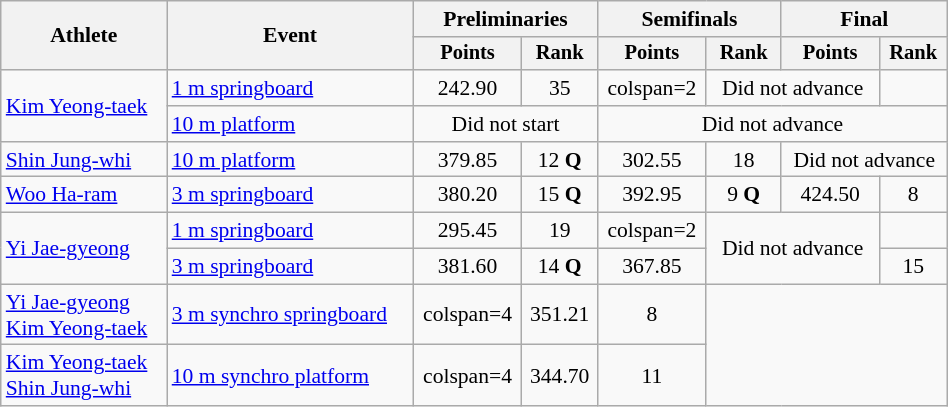<table class="wikitable" style="text-align:center; font-size:90%; width:50%;">
<tr>
<th rowspan=2>Athlete</th>
<th rowspan=2>Event</th>
<th colspan=2>Preliminaries</th>
<th colspan=2>Semifinals</th>
<th colspan=2>Final</th>
</tr>
<tr style="font-size:95%">
<th>Points</th>
<th>Rank</th>
<th>Points</th>
<th>Rank</th>
<th>Points</th>
<th>Rank</th>
</tr>
<tr>
<td align=left rowspan=2><a href='#'>Kim Yeong-taek</a></td>
<td align=left><a href='#'>1 m springboard</a></td>
<td>242.90</td>
<td>35</td>
<td>colspan=2 </td>
<td colspan=2>Did not advance</td>
</tr>
<tr>
<td align=left><a href='#'>10 m platform</a></td>
<td colspan=2>Did not start</td>
<td colspan=4>Did not advance</td>
</tr>
<tr>
<td align=left><a href='#'>Shin Jung-whi</a></td>
<td align=left><a href='#'>10 m platform</a></td>
<td>379.85</td>
<td>12 <strong>Q</strong></td>
<td>302.55</td>
<td>18</td>
<td colspan=2>Did not advance</td>
</tr>
<tr>
<td align=left><a href='#'>Woo Ha-ram</a></td>
<td align=left><a href='#'>3 m springboard</a></td>
<td>380.20</td>
<td>15 <strong>Q</strong></td>
<td>392.95</td>
<td>9 <strong>Q</strong></td>
<td>424.50</td>
<td>8</td>
</tr>
<tr>
<td align=left rowspan=2><a href='#'>Yi Jae-gyeong</a></td>
<td align=left><a href='#'>1 m springboard</a></td>
<td>295.45</td>
<td>19</td>
<td>colspan=2 </td>
<td colspan=2  rowspan=2>Did not advance</td>
</tr>
<tr>
<td align=left><a href='#'>3 m springboard</a></td>
<td>381.60</td>
<td>14 <strong>Q</strong></td>
<td>367.85</td>
<td>15</td>
</tr>
<tr>
<td align=left><a href='#'>Yi Jae-gyeong</a><br> <a href='#'>Kim Yeong-taek</a></td>
<td align=left><a href='#'>3 m synchro springboard</a></td>
<td>colspan=4 </td>
<td>351.21</td>
<td>8</td>
</tr>
<tr>
<td align=left><a href='#'>Kim Yeong-taek</a><br> <a href='#'>Shin Jung-whi</a></td>
<td align=left><a href='#'>10 m synchro platform</a></td>
<td>colspan=4 </td>
<td>344.70</td>
<td>11</td>
</tr>
</table>
